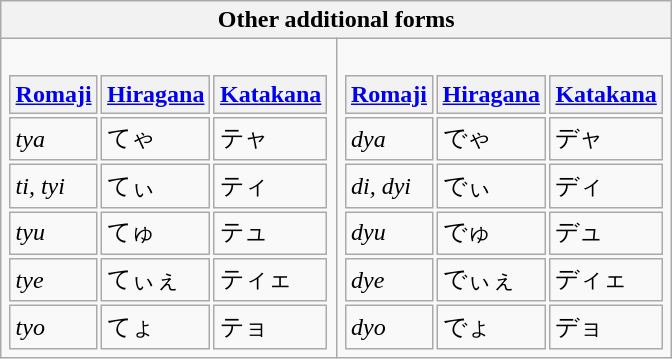<table class="wikitable">
<tr>
<th colspan="2">Other additional forms</th>
</tr>
<tr>
<td><br><table align="center" style="background: transparent">
<tr>
<th><a href='#'>Romaji</a></th>
<th><a href='#'>Hiragana</a></th>
<th><a href='#'>Katakana</a></th>
</tr>
<tr>
<td><em>tya</em></td>
<td>てゃ</td>
<td>テャ</td>
</tr>
<tr>
<td><em>ti, tyi</em></td>
<td>てぃ</td>
<td>ティ</td>
</tr>
<tr>
<td><em>tyu</em></td>
<td>てゅ</td>
<td>テュ</td>
</tr>
<tr>
<td><em>tye</em></td>
<td>てぃぇ</td>
<td>ティェ</td>
</tr>
<tr>
<td><em>tyo</em></td>
<td>てょ</td>
<td>テョ</td>
</tr>
</table>
</td>
<td><br><table align="center" style="background: transparent">
<tr>
<th><a href='#'>Romaji</a></th>
<th><a href='#'>Hiragana</a></th>
<th><a href='#'>Katakana</a></th>
</tr>
<tr>
<td><em>dya</em></td>
<td>でゃ</td>
<td>デャ</td>
</tr>
<tr>
<td><em>di, dyi</em></td>
<td>でぃ</td>
<td>ディ</td>
</tr>
<tr>
<td><em>dyu</em></td>
<td>でゅ</td>
<td>デュ</td>
</tr>
<tr>
<td><em>dye</em></td>
<td>でぃぇ</td>
<td>ディェ</td>
</tr>
<tr>
<td><em>dyo</em></td>
<td>でょ</td>
<td>デョ</td>
</tr>
</table>
</td>
</tr>
</table>
